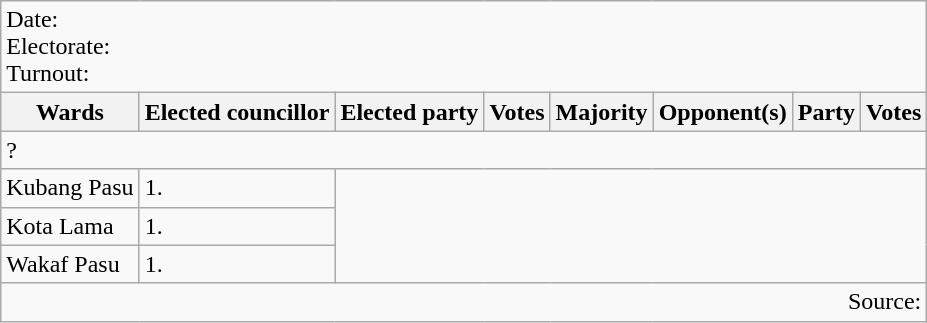<table class=wikitable>
<tr>
<td colspan=8>Date: <br>Electorate: <br>Turnout:</td>
</tr>
<tr>
<th>Wards</th>
<th>Elected councillor</th>
<th>Elected party</th>
<th>Votes</th>
<th>Majority</th>
<th>Opponent(s)</th>
<th>Party</th>
<th>Votes</th>
</tr>
<tr>
<td colspan=8>? </td>
</tr>
<tr>
<td>Kubang Pasu</td>
<td>1.</td>
</tr>
<tr>
<td>Kota Lama</td>
<td>1.</td>
</tr>
<tr>
<td>Wakaf Pasu</td>
<td>1.</td>
</tr>
<tr>
<td colspan=8 align=right>Source:</td>
</tr>
</table>
